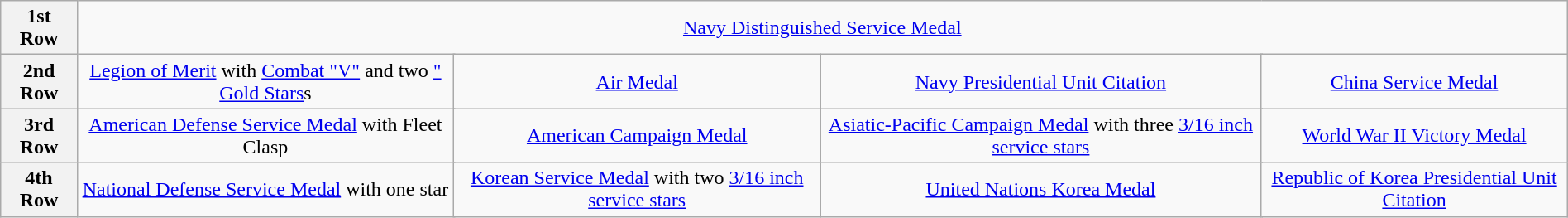<table class="wikitable" style="margin:1em auto; text-align:center;">
<tr>
<th>1st Row</th>
<td colspan="14"><a href='#'>Navy Distinguished Service Medal</a></td>
</tr>
<tr>
<th>2nd Row</th>
<td colspan="4"><a href='#'>Legion of Merit</a> with <a href='#'>Combat "V"</a> and two <a href='#'>" Gold Stars</a>s</td>
<td colspan="4"><a href='#'>Air Medal</a></td>
<td colspan="4"><a href='#'>Navy Presidential Unit Citation</a></td>
<td colspan="4"><a href='#'>China Service Medal</a></td>
</tr>
<tr>
<th>3rd Row</th>
<td colspan="4"><a href='#'>American Defense Service Medal</a> with Fleet Clasp</td>
<td colspan="4"><a href='#'>American Campaign Medal</a></td>
<td colspan="4"><a href='#'>Asiatic-Pacific Campaign Medal</a> with three <a href='#'>3/16 inch service stars</a></td>
<td colspan="4"><a href='#'>World War II Victory Medal</a></td>
</tr>
<tr>
<th>4th Row</th>
<td colspan="4"><a href='#'>National Defense Service Medal</a> with one star</td>
<td colspan="4"><a href='#'>Korean Service Medal</a> with two <a href='#'>3/16 inch service stars</a></td>
<td colspan="4"><a href='#'>United Nations Korea Medal</a></td>
<td colspan="4"><a href='#'>Republic of Korea Presidential Unit Citation</a></td>
</tr>
</table>
